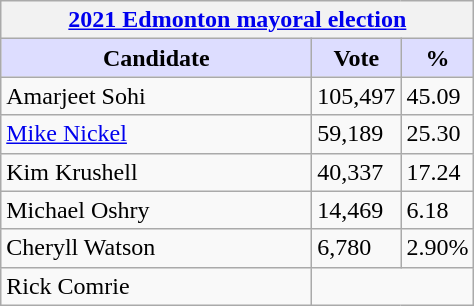<table class="wikitable">
<tr>
<th colspan="3"><a href='#'>2021 Edmonton mayoral election</a></th>
</tr>
<tr>
<th style="background:#ddf; width:200px;">Candidate</th>
<th style="background:#ddf; width:50px;">Vote</th>
<th style="background:#ddf; width:30px;">%</th>
</tr>
<tr>
<td>Amarjeet Sohi</td>
<td>105,497</td>
<td>45.09</td>
</tr>
<tr>
<td><a href='#'>Mike Nickel</a></td>
<td>59,189</td>
<td>25.30</td>
</tr>
<tr>
<td>Kim Krushell</td>
<td>40,337</td>
<td>17.24</td>
</tr>
<tr>
<td>Michael Oshry</td>
<td>14,469</td>
<td>6.18</td>
</tr>
<tr>
<td>Cheryll Watson</td>
<td>6,780</td>
<td>2.90%</td>
</tr>
<tr>
<td>Rick Comrie</td>
</tr>
</table>
